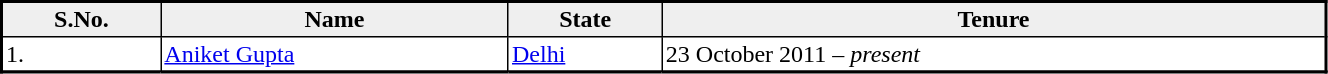<table class="sortable" style="border-collapse: collapse; border: 2px #000000 solid; font-size: x-big; font-family: verdana" width="70%" cellspacing="0" cellpadding="2" border="1">
<tr bgcolor="efefef" align="center">
<th>S.No.</th>
<th>Name</th>
<th>State</th>
<th>Tenure</th>
</tr>
<tr>
<td>1.</td>
<td><a href='#'>Aniket Gupta</a></td>
<td><a href='#'>Delhi</a></td>
<td>23 October 2011 – <em>present</em></td>
</tr>
<tr>
</tr>
</table>
